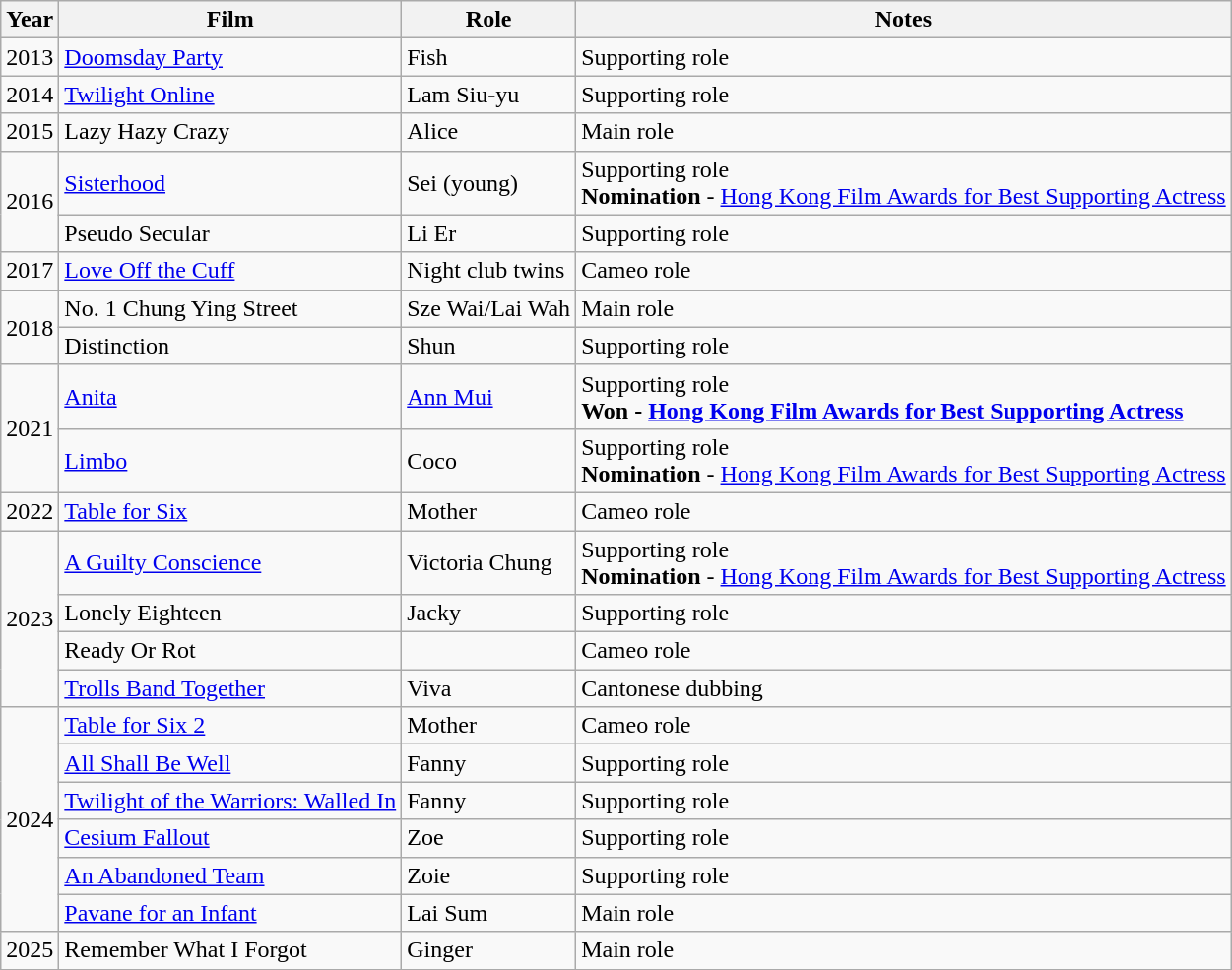<table class="wikitable">
<tr>
<th>Year</th>
<th>Film</th>
<th>Role</th>
<th>Notes</th>
</tr>
<tr>
<td>2013</td>
<td><a href='#'>Doomsday Party</a></td>
<td>Fish</td>
<td>Supporting role</td>
</tr>
<tr>
<td>2014</td>
<td><a href='#'>Twilight Online</a></td>
<td>Lam Siu-yu</td>
<td>Supporting role</td>
</tr>
<tr>
<td>2015</td>
<td>Lazy Hazy Crazy</td>
<td>Alice</td>
<td>Main role</td>
</tr>
<tr>
<td rowspan="2">2016</td>
<td><a href='#'>Sisterhood</a></td>
<td>Sei (young)</td>
<td>Supporting role<br><strong>Nomination</strong> - <a href='#'>Hong Kong Film Awards for Best Supporting Actress</a></td>
</tr>
<tr>
<td>Pseudo Secular</td>
<td>Li Er</td>
<td>Supporting role</td>
</tr>
<tr>
<td>2017</td>
<td><a href='#'>Love Off the Cuff</a></td>
<td>Night club twins</td>
<td>Cameo role</td>
</tr>
<tr>
<td rowspan="2">2018</td>
<td>No. 1 Chung Ying Street</td>
<td>Sze Wai/Lai Wah</td>
<td>Main role</td>
</tr>
<tr>
<td>Distinction</td>
<td>Shun</td>
<td>Supporting role</td>
</tr>
<tr>
<td rowspan="2">2021</td>
<td><a href='#'>Anita</a></td>
<td><a href='#'>Ann Mui</a></td>
<td>Supporting role <br><strong>Won - <a href='#'>Hong Kong Film Awards for Best Supporting Actress</a></strong></td>
</tr>
<tr>
<td><a href='#'>Limbo</a></td>
<td>Coco</td>
<td>Supporting role <br><strong>Nomination</strong> - <a href='#'>Hong Kong Film Awards for Best Supporting Actress</a></td>
</tr>
<tr>
<td>2022</td>
<td><a href='#'>Table for Six</a></td>
<td>Mother</td>
<td>Cameo role</td>
</tr>
<tr>
<td rowspan="4">2023</td>
<td><a href='#'>A Guilty Conscience</a></td>
<td>Victoria Chung</td>
<td>Supporting role<br><strong>Nomination</strong> - <a href='#'>Hong Kong Film Awards for Best Supporting Actress</a></td>
</tr>
<tr>
<td>Lonely Eighteen</td>
<td>Jacky</td>
<td>Supporting role</td>
</tr>
<tr>
<td>Ready Or Rot</td>
<td></td>
<td>Cameo role</td>
</tr>
<tr>
<td><a href='#'>Trolls Band Together</a></td>
<td>Viva</td>
<td>Cantonese dubbing</td>
</tr>
<tr>
<td rowspan="6">2024</td>
<td><a href='#'>Table for Six 2</a></td>
<td>Mother</td>
<td>Cameo role</td>
</tr>
<tr>
<td><a href='#'>All Shall Be Well</a></td>
<td>Fanny</td>
<td>Supporting role<br></td>
</tr>
<tr>
<td><a href='#'>Twilight of the Warriors: Walled In</a></td>
<td>Fanny</td>
<td>Supporting role</td>
</tr>
<tr>
<td><a href='#'>Cesium Fallout</a></td>
<td>Zoe</td>
<td>Supporting role</td>
</tr>
<tr>
<td><a href='#'>An Abandoned Team</a></td>
<td>Zoie</td>
<td>Supporting role</td>
</tr>
<tr>
<td><a href='#'>Pavane for an Infant</a></td>
<td>Lai Sum</td>
<td>Main role<br></td>
</tr>
<tr>
<td>2025</td>
<td>Remember What I Forgot</td>
<td>Ginger</td>
<td>Main role</td>
</tr>
<tr>
</tr>
</table>
